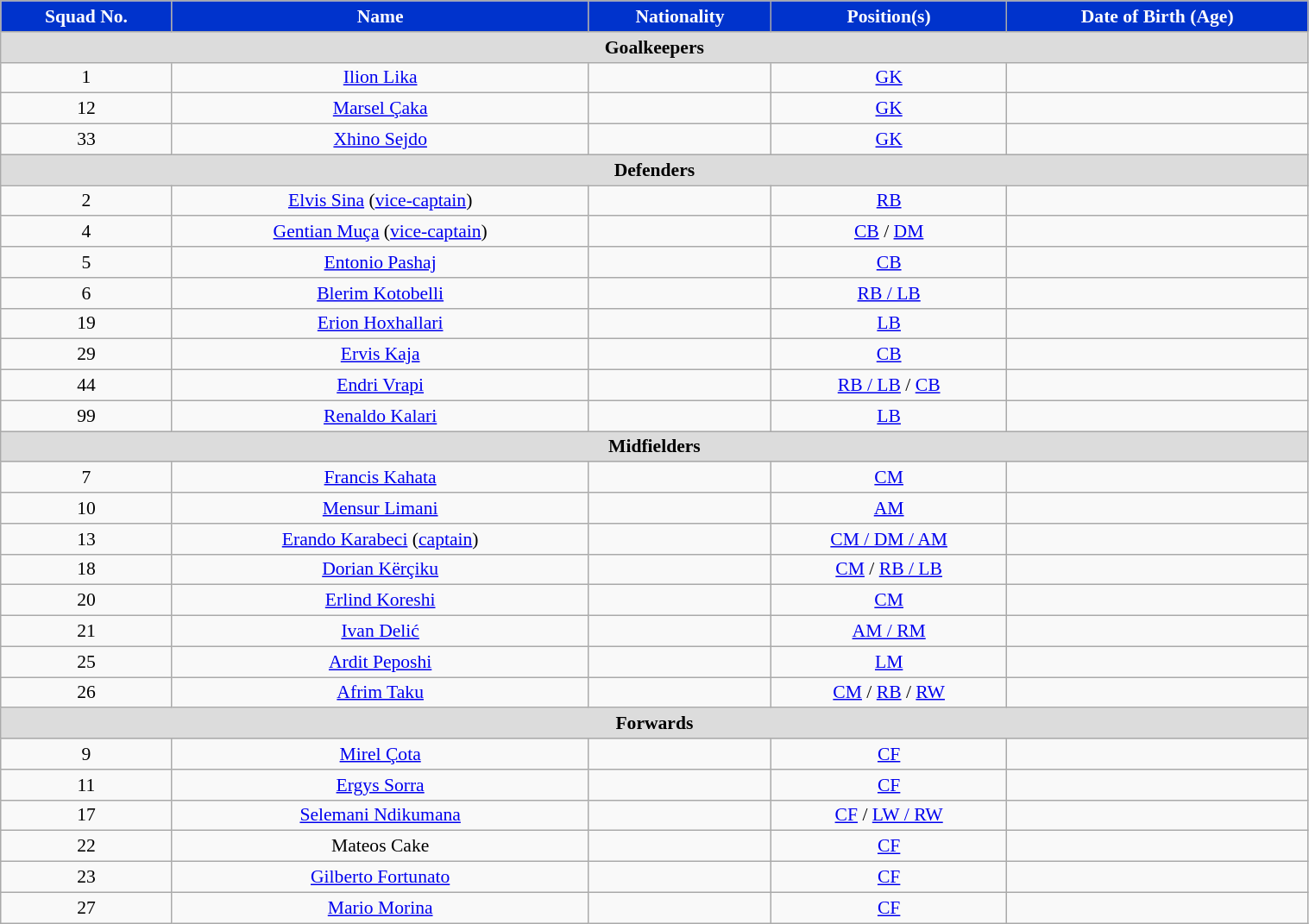<table class="wikitable" style="text-align:center; font-size:90%; width:80%;">
<tr>
<th style="background:#03c; color:white; text-align:center;">Squad No.</th>
<th style="background:#03c; color:white; text-align:center;">Name</th>
<th style="background:#03c; color:white; text-align:center;">Nationality</th>
<th style="background:#03c; color:white; text-align:center;">Position(s)</th>
<th style="background:#03c; color:white; text-align:center;">Date of Birth (Age)</th>
</tr>
<tr>
<th colspan="5" style="background:#dcdcdc; text-align:center">Goalkeepers</th>
</tr>
<tr>
<td>1</td>
<td><a href='#'>Ilion Lika</a></td>
<td></td>
<td><a href='#'>GK</a></td>
<td></td>
</tr>
<tr>
<td>12</td>
<td><a href='#'>Marsel Çaka</a></td>
<td></td>
<td><a href='#'>GK</a></td>
<td></td>
</tr>
<tr>
<td>33</td>
<td><a href='#'>Xhino Sejdo</a></td>
<td></td>
<td><a href='#'>GK</a></td>
<td></td>
</tr>
<tr>
<th colspan="9" style="background:#dcdcdc; text-align:center">Defenders</th>
</tr>
<tr>
<td>2</td>
<td><a href='#'>Elvis Sina</a> (<a href='#'>vice-captain</a>)</td>
<td></td>
<td><a href='#'>RB</a></td>
<td></td>
</tr>
<tr>
<td>4</td>
<td><a href='#'>Gentian Muça</a> (<a href='#'>vice-captain</a>)</td>
<td></td>
<td><a href='#'>CB</a> / <a href='#'>DM</a></td>
<td></td>
</tr>
<tr>
<td>5</td>
<td><a href='#'>Entonio Pashaj</a></td>
<td></td>
<td><a href='#'>CB</a></td>
<td></td>
</tr>
<tr>
<td>6</td>
<td><a href='#'>Blerim Kotobelli</a></td>
<td></td>
<td><a href='#'>RB / LB</a></td>
<td></td>
</tr>
<tr>
<td>19</td>
<td><a href='#'>Erion Hoxhallari</a></td>
<td></td>
<td><a href='#'>LB</a></td>
<td></td>
</tr>
<tr>
<td>29</td>
<td><a href='#'>Ervis Kaja</a></td>
<td></td>
<td><a href='#'>CB</a></td>
<td></td>
</tr>
<tr>
<td>44</td>
<td><a href='#'>Endri Vrapi</a></td>
<td></td>
<td><a href='#'>RB / LB</a> / <a href='#'>CB</a></td>
<td></td>
</tr>
<tr>
<td>99</td>
<td><a href='#'>Renaldo Kalari</a></td>
<td></td>
<td><a href='#'>LB</a></td>
<td></td>
</tr>
<tr>
<th colspan="5" style="background:#dcdcdc; text-align:center">Midfielders</th>
</tr>
<tr>
<td>7</td>
<td><a href='#'>Francis Kahata</a></td>
<td></td>
<td><a href='#'>CM</a></td>
<td></td>
</tr>
<tr>
<td>10</td>
<td><a href='#'>Mensur Limani</a></td>
<td></td>
<td><a href='#'>AM</a></td>
<td></td>
</tr>
<tr>
<td>13</td>
<td><a href='#'>Erando Karabeci</a> (<a href='#'>captain</a>)</td>
<td></td>
<td><a href='#'>CM / DM / AM</a></td>
<td></td>
</tr>
<tr>
<td>18</td>
<td><a href='#'>Dorian Kërçiku</a></td>
<td></td>
<td><a href='#'>CM</a> / <a href='#'>RB / LB</a></td>
<td></td>
</tr>
<tr>
<td>20</td>
<td><a href='#'>Erlind Koreshi</a></td>
<td></td>
<td><a href='#'>CM</a></td>
<td></td>
</tr>
<tr>
<td>21</td>
<td><a href='#'>Ivan Delić</a></td>
<td></td>
<td><a href='#'>AM / RM</a></td>
<td></td>
</tr>
<tr>
<td>25</td>
<td><a href='#'>Ardit Peposhi</a></td>
<td></td>
<td><a href='#'>LM</a></td>
<td></td>
</tr>
<tr>
<td>26</td>
<td><a href='#'>Afrim Taku</a></td>
<td></td>
<td><a href='#'>CM</a> / <a href='#'>RB</a> / <a href='#'>RW</a></td>
<td></td>
</tr>
<tr>
<th colspan="5" style="background:#dcdcdc; text-align:center">Forwards</th>
</tr>
<tr>
<td>9</td>
<td><a href='#'>Mirel Çota</a></td>
<td></td>
<td><a href='#'>CF</a></td>
<td></td>
</tr>
<tr>
<td>11</td>
<td><a href='#'>Ergys Sorra</a></td>
<td></td>
<td><a href='#'>CF</a></td>
<td></td>
</tr>
<tr>
<td>17</td>
<td><a href='#'>Selemani Ndikumana</a></td>
<td></td>
<td><a href='#'>CF</a> / <a href='#'>LW / RW</a></td>
<td></td>
</tr>
<tr>
<td>22</td>
<td>Mateos Cake</td>
<td></td>
<td><a href='#'>CF</a></td>
<td></td>
</tr>
<tr>
<td>23</td>
<td><a href='#'>Gilberto Fortunato</a></td>
<td></td>
<td><a href='#'>CF</a></td>
<td></td>
</tr>
<tr>
<td>27</td>
<td><a href='#'>Mario Morina</a></td>
<td></td>
<td><a href='#'>CF</a></td>
<td></td>
</tr>
</table>
